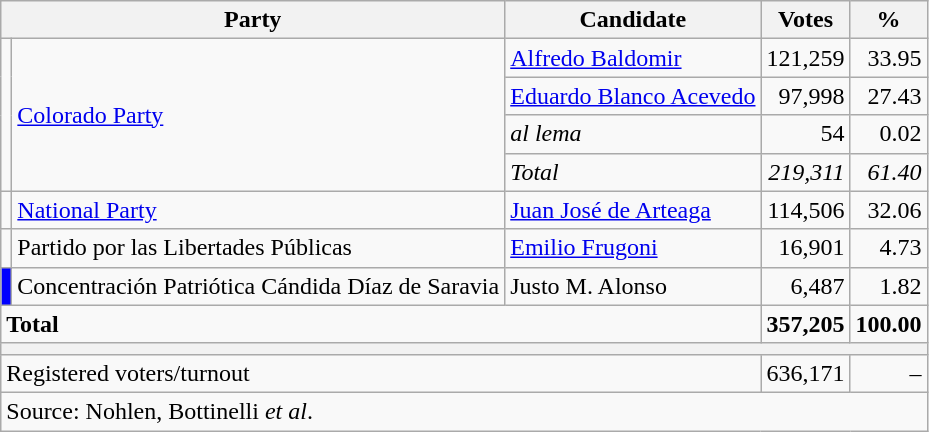<table class="wikitable sortable" style=text-align:right>
<tr>
<th colspan=2>Party</th>
<th>Candidate</th>
<th>Votes</th>
<th>%</th>
</tr>
<tr>
<td rowspan=4 bgcolor=></td>
<td rowspan=4 align=left><a href='#'>Colorado Party</a></td>
<td align=left><a href='#'>Alfredo Baldomir</a></td>
<td>121,259</td>
<td>33.95</td>
</tr>
<tr>
<td align=left><a href='#'>Eduardo Blanco Acevedo</a></td>
<td>97,998</td>
<td>27.43</td>
</tr>
<tr>
<td align=left><em>al lema</em></td>
<td>54</td>
<td>0.02</td>
</tr>
<tr>
<td align=left><em>Total</em></td>
<td><em>219,311</em></td>
<td><em>61.40</em></td>
</tr>
<tr>
<td bgcolor=></td>
<td align=left><a href='#'>National Party</a></td>
<td align=left><a href='#'>Juan José de Arteaga</a></td>
<td>114,506</td>
<td>32.06</td>
</tr>
<tr>
<td></td>
<td align=left>Partido por las Libertades Públicas</td>
<td align=left><a href='#'>Emilio Frugoni</a></td>
<td>16,901</td>
<td>4.73</td>
</tr>
<tr>
<td bgcolor=blue></td>
<td align=left>Concentración Patriótica Cándida Díaz de Saravia</td>
<td align=left>Justo M. Alonso</td>
<td>6,487</td>
<td>1.82</td>
</tr>
<tr class=sortbottom>
<td align=left colspan=3><strong>Total</strong></td>
<td><strong>357,205</strong></td>
<td><strong>100.00</strong></td>
</tr>
<tr class=sortbottom>
<th colspan=5></th>
</tr>
<tr class=sortbottom>
<td align=left colspan=3>Registered voters/turnout</td>
<td>636,171</td>
<td>–</td>
</tr>
<tr class=sortbottom>
<td align=left colspan=5>Source: Nohlen, Bottinelli <em>et al</em>.</td>
</tr>
</table>
